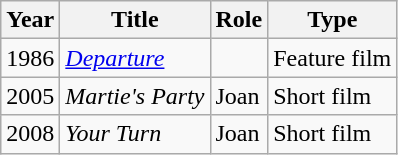<table class="wikitable">
<tr>
<th>Year</th>
<th>Title</th>
<th>Role</th>
<th>Type</th>
</tr>
<tr>
<td>1986</td>
<td><em><a href='#'>Departure</a></em></td>
<td></td>
<td>Feature film</td>
</tr>
<tr>
<td>2005</td>
<td><em>Martie's Party</em></td>
<td>Joan</td>
<td>Short film</td>
</tr>
<tr>
<td>2008</td>
<td><em>Your Turn</em></td>
<td>Joan</td>
<td>Short film</td>
</tr>
</table>
